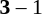<table - style=font-size:90%>
<tr>
<td style="text-align:right; width:10em"><strong></strong></td>
<td align=center><strong>3</strong> – 1</td>
<td></td>
</tr>
</table>
